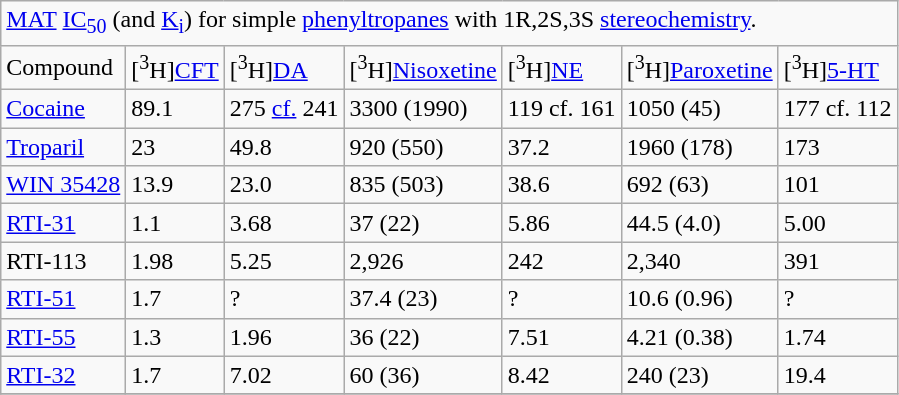<table class="wikitable">
<tr>
<td colspan=7><a href='#'>MAT</a> <a href='#'>IC<sub>50</sub></a> (and <a href='#'>K<sub>i</sub></a>) for simple <a href='#'>phenyltropanes</a> with 1R,2S,3S <a href='#'>stereochemistry</a>.</td>
</tr>
<tr>
<td>Compound</td>
<td>[<sup>3</sup>H]<a href='#'>CFT</a></td>
<td>[<sup>3</sup>H]<a href='#'>DA</a></td>
<td>[<sup>3</sup>H]<a href='#'>Nisoxetine</a></td>
<td>[<sup>3</sup>H]<a href='#'>NE</a></td>
<td>[<sup>3</sup>H]<a href='#'>Paroxetine</a></td>
<td>[<sup>3</sup>H]<a href='#'>5-HT</a></td>
</tr>
<tr>
<td><a href='#'>Cocaine</a></td>
<td>89.1</td>
<td><span>275 <a href='#'>cf.</a> 241</span></td>
<td>3300 (1990)</td>
<td><span>119 cf. 161</span></td>
<td>1050 (45)</td>
<td><span>177 cf. 112</span></td>
</tr>
<tr>
<td><a href='#'>Troparil</a></td>
<td>23</td>
<td><span>49.8</span></td>
<td>920 (550)</td>
<td><span>37.2</span></td>
<td>1960 (178)</td>
<td><span>173</span></td>
</tr>
<tr>
<td><a href='#'>WIN 35428</a></td>
<td>13.9</td>
<td><span>23.0</span></td>
<td>835 (503)</td>
<td><span>38.6</span></td>
<td>692 (63)</td>
<td><span>101</span></td>
</tr>
<tr>
<td><a href='#'>RTI-31</a></td>
<td>1.1</td>
<td><span>3.68</span></td>
<td>37 (22)</td>
<td><span>5.86</span></td>
<td>44.5 (4.0)</td>
<td><span>5.00</span></td>
</tr>
<tr>
<td>RTI-113</td>
<td>1.98</td>
<td><span>5.25</span></td>
<td>2,926</td>
<td><span>242</span></td>
<td>2,340</td>
<td><span>391</span></td>
</tr>
<tr>
<td><a href='#'>RTI-51</a></td>
<td>1.7</td>
<td><span>?</span></td>
<td>37.4 (23)</td>
<td><span>?</span></td>
<td>10.6 (0.96)</td>
<td><span>?</span></td>
</tr>
<tr>
<td><a href='#'>RTI-55</a></td>
<td>1.3</td>
<td><span>1.96</span></td>
<td>36 (22)</td>
<td><span>7.51</span></td>
<td>4.21 (0.38)</td>
<td><span>1.74</span></td>
</tr>
<tr>
<td><a href='#'>RTI-32</a></td>
<td>1.7</td>
<td><span>7.02</span></td>
<td>60 (36)</td>
<td><span>8.42</span></td>
<td>240 (23)</td>
<td><span>19.4</span></td>
</tr>
<tr>
</tr>
</table>
